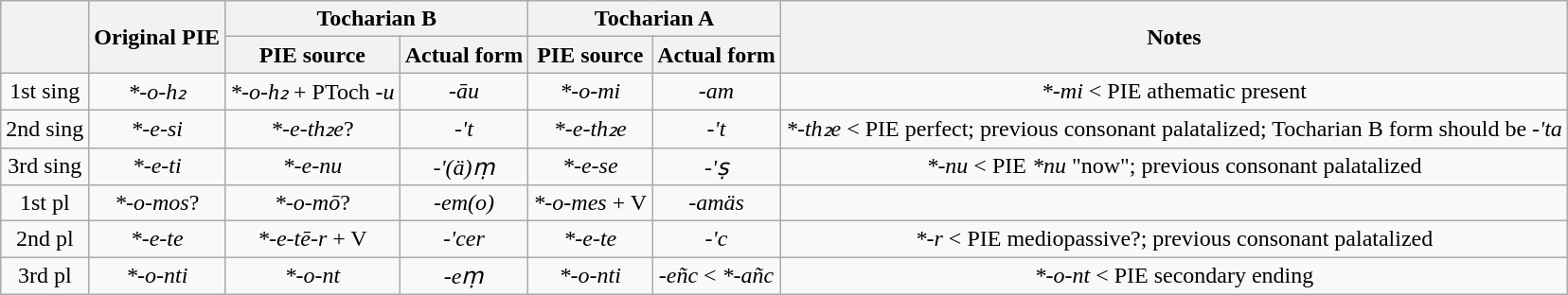<table class="wikitable" style="text-align: center;">
<tr>
<th rowspan=2></th>
<th rowspan=2>Original PIE</th>
<th colspan=2>Tocharian B</th>
<th colspan=2>Tocharian A</th>
<th rowspan=2>Notes</th>
</tr>
<tr>
<th>PIE source</th>
<th>Actual form</th>
<th>PIE source</th>
<th>Actual form</th>
</tr>
<tr>
<td>1st sing</td>
<td><em>*-o-h₂</em></td>
<td><em>*-o-h₂</em> + PToch <em>-u</em></td>
<td><em>-āu</em></td>
<td><em>*-o-mi</em></td>
<td><em>-am</em></td>
<td><em>*-mi</em> < PIE athematic present</td>
</tr>
<tr>
<td>2nd sing</td>
<td><em>*-e-si</em></td>
<td><em>*-e-th₂e</em>?</td>
<td><em>-'t</em></td>
<td><em>*-e-th₂e</em></td>
<td><em>-'t</em></td>
<td><em>*-th₂e</em> < PIE perfect; previous consonant palatalized; Tocharian B form should be <em>-'ta</em></td>
</tr>
<tr>
<td>3rd sing</td>
<td><em>*-e-ti</em></td>
<td><em>*-e-nu</em></td>
<td><em>-'(ä)ṃ</em></td>
<td><em>*-e-se</em></td>
<td><em>-'ṣ</em></td>
<td><em>*-nu</em> < PIE <em>*nu</em> "now"; previous consonant palatalized</td>
</tr>
<tr>
<td>1st pl</td>
<td><em>*-o-mos</em>?</td>
<td><em>*-o-mō</em>?</td>
<td><em>-em(o)</em></td>
<td><em>*-o-mes</em> + V</td>
<td><em>-amäs</em></td>
<td></td>
</tr>
<tr>
<td>2nd pl</td>
<td><em>*-e-te</em></td>
<td><em>*-e-tē-r</em> + V</td>
<td><em>-'cer</em></td>
<td><em>*-e-te</em></td>
<td><em>-'c</em></td>
<td><em>*-r</em> < PIE mediopassive?; previous consonant palatalized</td>
</tr>
<tr>
<td>3rd pl</td>
<td><em>*-o-nti</em></td>
<td><em>*-o-nt</em></td>
<td><em>-eṃ</em></td>
<td><em>*-o-nti</em></td>
<td><em>-eñc</em> < <em>*-añc</em></td>
<td><em>*-o-nt</em> < PIE secondary ending</td>
</tr>
</table>
